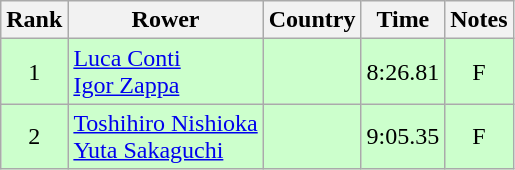<table class="wikitable" style="text-align:center">
<tr>
<th>Rank</th>
<th>Rower</th>
<th>Country</th>
<th>Time</th>
<th>Notes</th>
</tr>
<tr bgcolor=ccffcc>
<td>1</td>
<td align="left"><a href='#'>Luca Conti</a><br><a href='#'>Igor Zappa</a></td>
<td align="left"></td>
<td>8:26.81</td>
<td>F</td>
</tr>
<tr bgcolor=ccffcc>
<td>2</td>
<td align="left"><a href='#'>Toshihiro Nishioka</a><br><a href='#'>Yuta Sakaguchi</a></td>
<td align="left"></td>
<td>9:05.35</td>
<td>F</td>
</tr>
</table>
